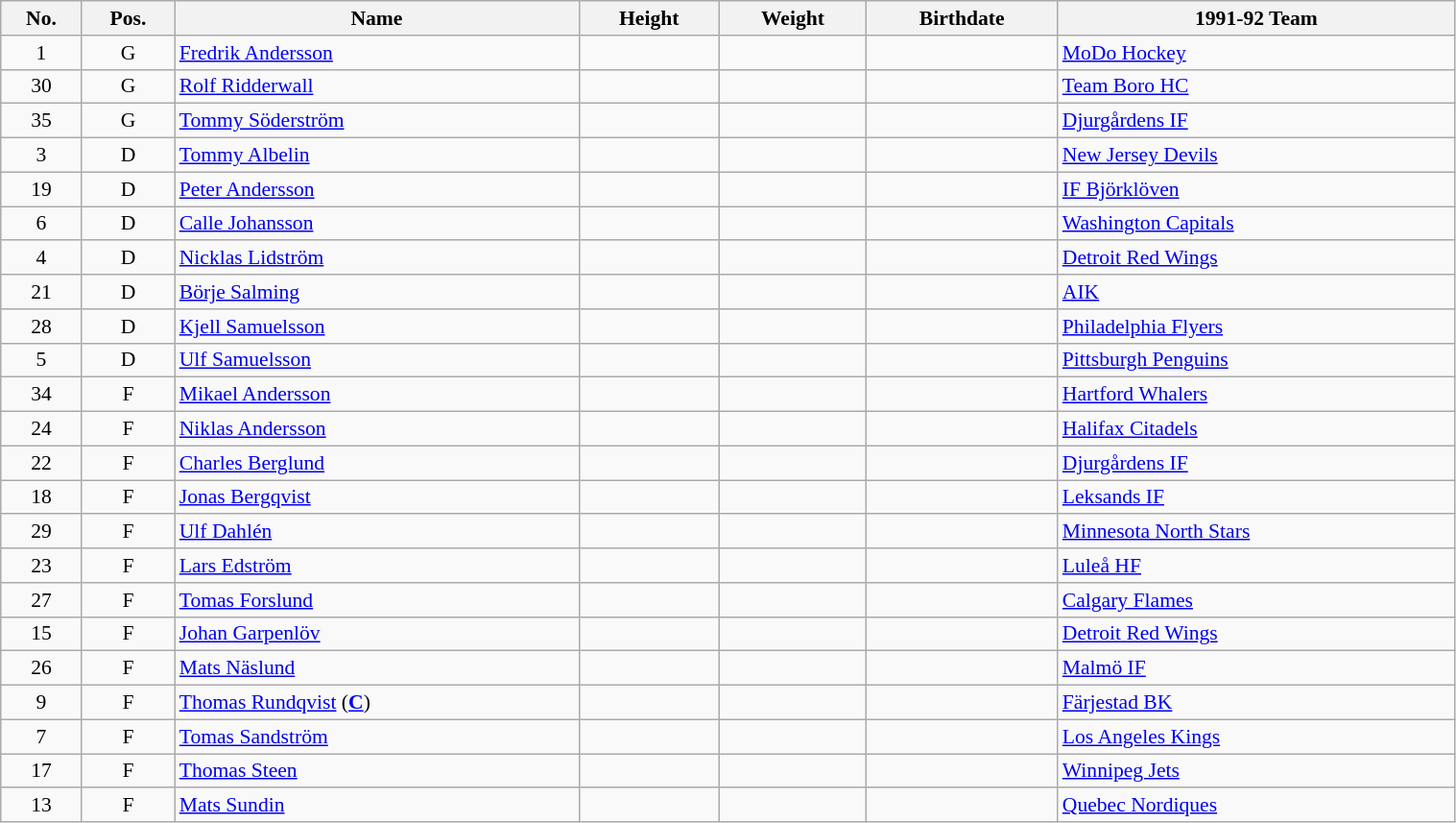<table class="wikitable sortable" width="80%" style="font-size: 90%; text-align: center;">
<tr>
<th>No.</th>
<th>Pos.</th>
<th>Name</th>
<th>Height</th>
<th>Weight</th>
<th>Birthdate</th>
<th>1991-92 Team</th>
</tr>
<tr>
<td>1</td>
<td>G</td>
<td style="text-align:left;"><a href='#'>Fredrik Andersson</a></td>
<td></td>
<td></td>
<td style="text-align:right;"></td>
<td style="text-align:left;"> <a href='#'>MoDo Hockey</a></td>
</tr>
<tr>
<td>30</td>
<td>G</td>
<td style="text-align:left;"><a href='#'>Rolf Ridderwall</a></td>
<td></td>
<td></td>
<td style="text-align:right;"></td>
<td style="text-align:left;"> <a href='#'>Team Boro HC</a></td>
</tr>
<tr>
<td>35</td>
<td>G</td>
<td style="text-align:left;"><a href='#'>Tommy Söderström</a></td>
<td></td>
<td></td>
<td style="text-align:right;"></td>
<td style="text-align:left;"> <a href='#'>Djurgårdens IF</a></td>
</tr>
<tr>
<td>3</td>
<td>D</td>
<td style="text-align:left;"><a href='#'>Tommy Albelin</a></td>
<td></td>
<td></td>
<td style="text-align:right;"></td>
<td style="text-align:left;"> <a href='#'>New Jersey Devils</a></td>
</tr>
<tr>
<td>19</td>
<td>D</td>
<td style="text-align:left;"><a href='#'>Peter Andersson</a></td>
<td></td>
<td></td>
<td style="text-align:right;"></td>
<td style="text-align:left;"> <a href='#'>IF Björklöven</a></td>
</tr>
<tr>
<td>6</td>
<td>D</td>
<td style="text-align:left;"><a href='#'>Calle Johansson</a></td>
<td></td>
<td></td>
<td style="text-align:right;"></td>
<td style="text-align:left;"> <a href='#'>Washington Capitals</a></td>
</tr>
<tr>
<td>4</td>
<td>D</td>
<td style="text-align:left;"><a href='#'>Nicklas Lidström</a></td>
<td></td>
<td></td>
<td style="text-align:right;"></td>
<td style="text-align:left;"> <a href='#'>Detroit Red Wings</a></td>
</tr>
<tr>
<td>21</td>
<td>D</td>
<td style="text-align:left;"><a href='#'>Börje Salming</a></td>
<td></td>
<td></td>
<td style="text-align:right;"></td>
<td style="text-align:left;"> <a href='#'>AIK</a></td>
</tr>
<tr>
<td>28</td>
<td>D</td>
<td style="text-align:left;"><a href='#'>Kjell Samuelsson</a></td>
<td></td>
<td></td>
<td style="text-align:right;"></td>
<td style="text-align:left;"> <a href='#'>Philadelphia Flyers</a></td>
</tr>
<tr>
<td>5</td>
<td>D</td>
<td style="text-align:left;"><a href='#'>Ulf Samuelsson</a></td>
<td></td>
<td></td>
<td style="text-align:right;"></td>
<td style="text-align:left;"> <a href='#'>Pittsburgh Penguins</a></td>
</tr>
<tr>
<td>34</td>
<td>F</td>
<td style="text-align:left;"><a href='#'>Mikael Andersson</a></td>
<td></td>
<td></td>
<td style="text-align:right;"></td>
<td style="text-align:left;"> <a href='#'>Hartford Whalers</a></td>
</tr>
<tr>
<td>24</td>
<td>F</td>
<td style="text-align:left;"><a href='#'>Niklas Andersson</a></td>
<td></td>
<td></td>
<td style="text-align:right;"></td>
<td style="text-align:left;"> <a href='#'>Halifax Citadels</a></td>
</tr>
<tr>
<td>22</td>
<td>F</td>
<td style="text-align:left;"><a href='#'>Charles Berglund</a></td>
<td></td>
<td></td>
<td style="text-align:right;"></td>
<td style="text-align:left;"> <a href='#'>Djurgårdens IF</a></td>
</tr>
<tr>
<td>18</td>
<td>F</td>
<td style="text-align:left;"><a href='#'>Jonas Bergqvist</a></td>
<td></td>
<td></td>
<td style="text-align:right;"></td>
<td style="text-align:left;"> <a href='#'>Leksands IF</a></td>
</tr>
<tr>
<td>29</td>
<td>F</td>
<td style="text-align:left;"><a href='#'>Ulf Dahlén</a></td>
<td></td>
<td></td>
<td style="text-align:right;"></td>
<td style="text-align:left;"> <a href='#'>Minnesota North Stars</a></td>
</tr>
<tr>
<td>23</td>
<td>F</td>
<td style="text-align:left;"><a href='#'>Lars Edström</a></td>
<td></td>
<td></td>
<td style="text-align:right;"></td>
<td style="text-align:left;"> <a href='#'>Luleå HF</a></td>
</tr>
<tr>
<td>27</td>
<td>F</td>
<td style="text-align:left;"><a href='#'>Tomas Forslund</a></td>
<td></td>
<td></td>
<td style="text-align:right;"></td>
<td style="text-align:left;"> <a href='#'>Calgary Flames</a></td>
</tr>
<tr>
<td>15</td>
<td>F</td>
<td style="text-align:left;"><a href='#'>Johan Garpenlöv</a></td>
<td></td>
<td></td>
<td style="text-align:right;"></td>
<td style="text-align:left;"> <a href='#'>Detroit Red Wings</a></td>
</tr>
<tr>
<td>26</td>
<td>F</td>
<td style="text-align:left;"><a href='#'>Mats Näslund</a></td>
<td></td>
<td></td>
<td style="text-align:right;"></td>
<td style="text-align:left;"> <a href='#'>Malmö IF</a></td>
</tr>
<tr>
<td>9</td>
<td>F</td>
<td style="text-align:left;"><a href='#'>Thomas Rundqvist</a> (<strong><a href='#'>C</a></strong>)</td>
<td></td>
<td></td>
<td style="text-align:right;"></td>
<td style="text-align:left;"> <a href='#'>Färjestad BK</a></td>
</tr>
<tr>
<td>7</td>
<td>F</td>
<td style="text-align:left;"><a href='#'>Tomas Sandström</a></td>
<td></td>
<td></td>
<td style="text-align:right;"></td>
<td style="text-align:left;"> <a href='#'>Los Angeles Kings</a></td>
</tr>
<tr>
<td>17</td>
<td>F</td>
<td style="text-align:left;"><a href='#'>Thomas Steen</a></td>
<td></td>
<td></td>
<td style="text-align:right;"></td>
<td style="text-align:left;"> <a href='#'>Winnipeg Jets</a></td>
</tr>
<tr>
<td>13</td>
<td>F</td>
<td style="text-align:left;"><a href='#'>Mats Sundin</a></td>
<td></td>
<td></td>
<td style="text-align:right;"></td>
<td style="text-align:left;"> <a href='#'>Quebec Nordiques</a></td>
</tr>
</table>
